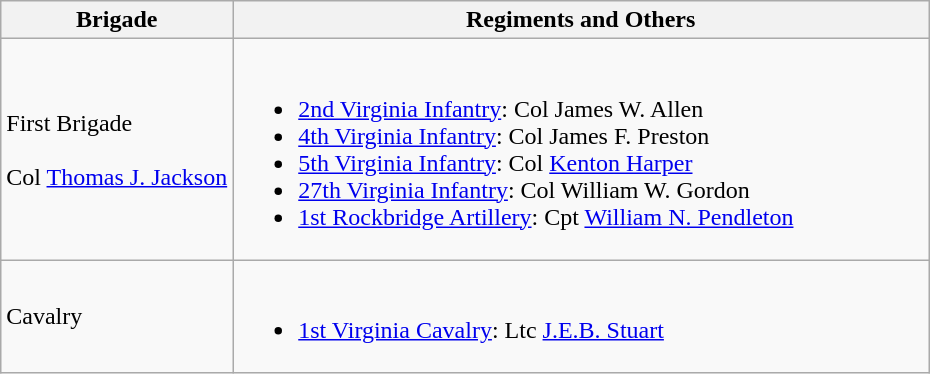<table class="wikitable">
<tr>
<th width=25%>Brigade</th>
<th>Regiments and Others</th>
</tr>
<tr>
<td>First Brigade<br><br>
Col <a href='#'>Thomas J. Jackson</a></td>
<td><br><ul><li><a href='#'>2nd Virginia Infantry</a>: Col James W. Allen</li><li><a href='#'>4th Virginia Infantry</a>: Col James F. Preston</li><li><a href='#'>5th Virginia Infantry</a>: Col <a href='#'>Kenton Harper</a></li><li><a href='#'>27th Virginia Infantry</a>: Col William W. Gordon</li><li><a href='#'>1st Rockbridge Artillery</a>: Cpt <a href='#'>William N. Pendleton</a></li></ul></td>
</tr>
<tr>
<td>Cavalry</td>
<td><br><ul><li><a href='#'>1st Virginia Cavalry</a>: Ltc <a href='#'>J.E.B. Stuart</a></li></ul></td>
</tr>
</table>
